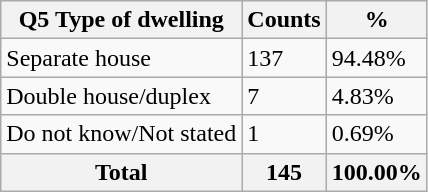<table class="wikitable sortable">
<tr>
<th>Q5 Type of dwelling</th>
<th>Counts</th>
<th>%</th>
</tr>
<tr>
<td>Separate house</td>
<td>137</td>
<td>94.48%</td>
</tr>
<tr>
<td>Double house/duplex</td>
<td>7</td>
<td>4.83%</td>
</tr>
<tr>
<td>Do not know/Not stated</td>
<td>1</td>
<td>0.69%</td>
</tr>
<tr>
<th>Total</th>
<th>145</th>
<th>100.00%</th>
</tr>
</table>
